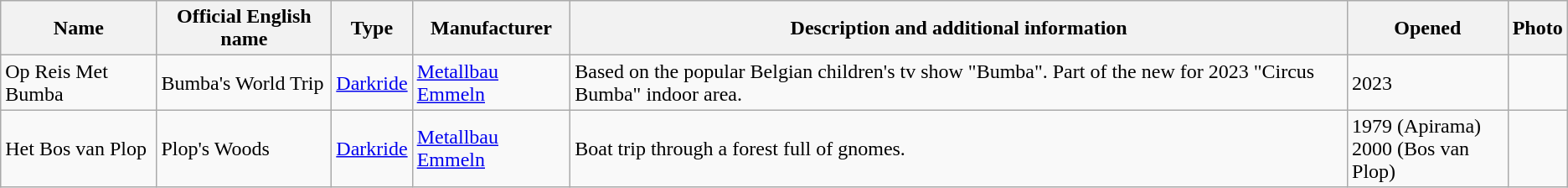<table class="wikitable">
<tr>
<th>Name</th>
<th>Official English name</th>
<th>Type</th>
<th>Manufacturer</th>
<th>Description and additional information</th>
<th>Opened</th>
<th>Photo</th>
</tr>
<tr>
<td>Op Reis Met Bumba</td>
<td>Bumba's World Trip</td>
<td><a href='#'>Darkride</a></td>
<td><a href='#'>Metallbau Emmeln</a></td>
<td>Based on the popular Belgian children's tv show "Bumba". Part of the new for 2023 "Circus Bumba" indoor area.</td>
<td>2023</td>
<td></td>
</tr>
<tr>
<td>Het Bos van Plop</td>
<td>Plop's Woods</td>
<td><a href='#'>Darkride</a></td>
<td><a href='#'>Metallbau Emmeln</a></td>
<td>Boat trip through a forest full of gnomes.</td>
<td>1979 (Apirama)<br>2000 (Bos van Plop)</td>
<td></td>
</tr>
</table>
